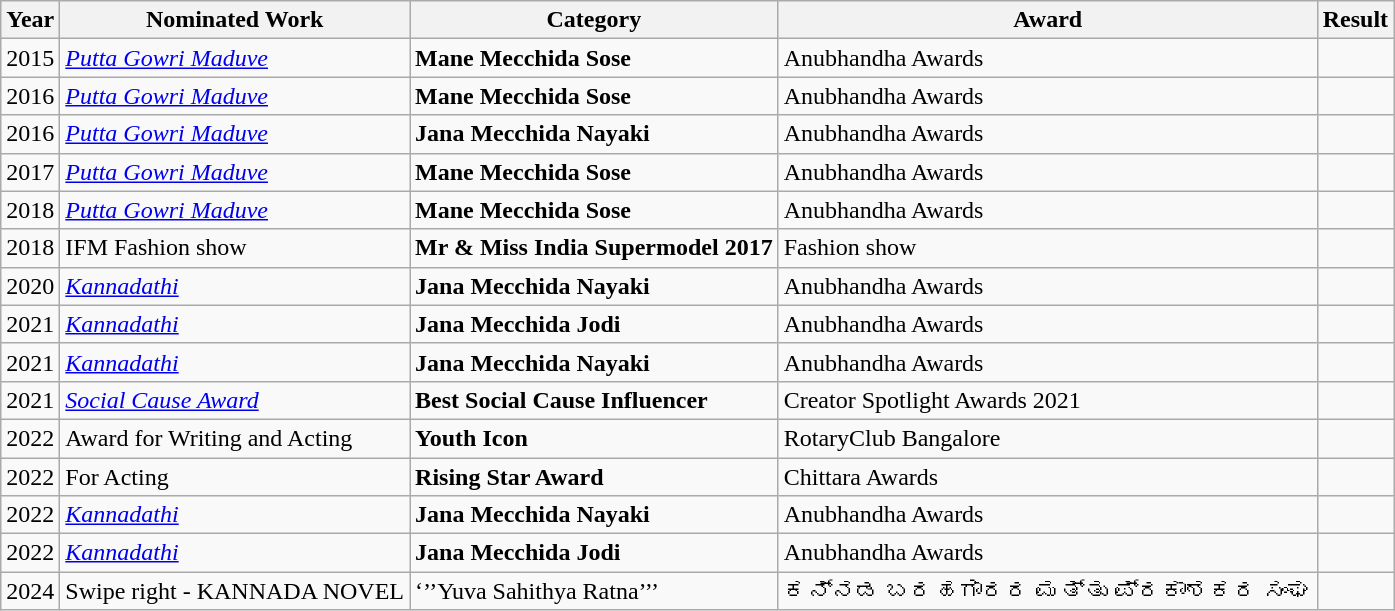<table class="wikitable sortable">
<tr>
<th>Year</th>
<th>Nominated Work</th>
<th>Category</th>
<th>Award</th>
<th>Result</th>
</tr>
<tr>
<td>2015</td>
<td><em><a href='#'>Putta Gowri Maduve</a></em></td>
<td><strong>Mane Mecchida Sose</strong></td>
<td>Anubhandha Awards</td>
<td></td>
</tr>
<tr>
<td>2016</td>
<td><em><a href='#'>Putta Gowri Maduve</a></em></td>
<td><strong>Mane Mecchida Sose</strong></td>
<td>Anubhandha Awards</td>
<td></td>
</tr>
<tr>
<td>2016</td>
<td><em><a href='#'>Putta Gowri Maduve</a></em></td>
<td><strong>Jana Mecchida Nayaki</strong></td>
<td>Anubhandha Awards</td>
<td></td>
</tr>
<tr>
<td>2017</td>
<td><em><a href='#'>Putta Gowri Maduve</a></em></td>
<td><strong>Mane Mecchida Sose</strong></td>
<td>Anubhandha Awards</td>
<td></td>
</tr>
<tr>
<td>2018</td>
<td><em><a href='#'>Putta Gowri Maduve</a></em></td>
<td><strong>Mane Mecchida Sose</strong></td>
<td>Anubhandha Awards</td>
<td></td>
</tr>
<tr>
<td>2018</td>
<td>IFM Fashion show</td>
<td><strong>Mr & Miss India Supermodel 2017</strong></td>
<td>Fashion show</td>
<td></td>
</tr>
<tr>
<td>2020</td>
<td><em><a href='#'>Kannadathi</a></em></td>
<td><strong>Jana Mecchida Nayaki</strong></td>
<td>Anubhandha Awards</td>
<td></td>
</tr>
<tr>
<td>2021</td>
<td><em><a href='#'>Kannadathi</a></em></td>
<td><strong>Jana Mecchida Jodi</strong></td>
<td>Anubhandha Awards</td>
<td></td>
</tr>
<tr>
<td>2021</td>
<td><em><a href='#'>Kannadathi</a></em></td>
<td><strong>Jana Mecchida Nayaki</strong></td>
<td>Anubhandha Awards</td>
<td></td>
</tr>
<tr>
<td>2021</td>
<td><em><a href='#'>Social Cause Award</a></em></td>
<td><strong>Best Social Cause Influencer</strong></td>
<td>Creator Spotlight Awards 2021</td>
<td></td>
</tr>
<tr>
<td>2022</td>
<td>Award for Writing and Acting</td>
<td><strong>Youth Icon</strong></td>
<td>RotaryClub Bangalore</td>
<td></td>
</tr>
<tr>
<td>2022</td>
<td>For Acting</td>
<td><strong>Rising Star Award</strong></td>
<td>Chittara Awards</td>
<td></td>
</tr>
<tr>
<td>2022</td>
<td><em><a href='#'>Kannadathi</a></em></td>
<td><strong>Jana Mecchida Nayaki</strong></td>
<td>Anubhandha Awards</td>
<td></td>
</tr>
<tr>
<td>2022</td>
<td><em><a href='#'>Kannadathi</a></em></td>
<td><strong>Jana Mecchida Jodi</strong></td>
<td>Anubhandha Awards</td>
<td></td>
</tr>
<tr>
<td>2024</td>
<td>Swipe right - KANNADA NOVEL</td>
<td>‘’’Yuva Sahithya Ratna’’’</td>
<td>ಕನ್ನಡ ಬರಹಗಾರರ ಮತ್ತು ಪ್ರಕಾಶಕರ ಸಂಘ</td>
<td></td>
</tr>
</table>
